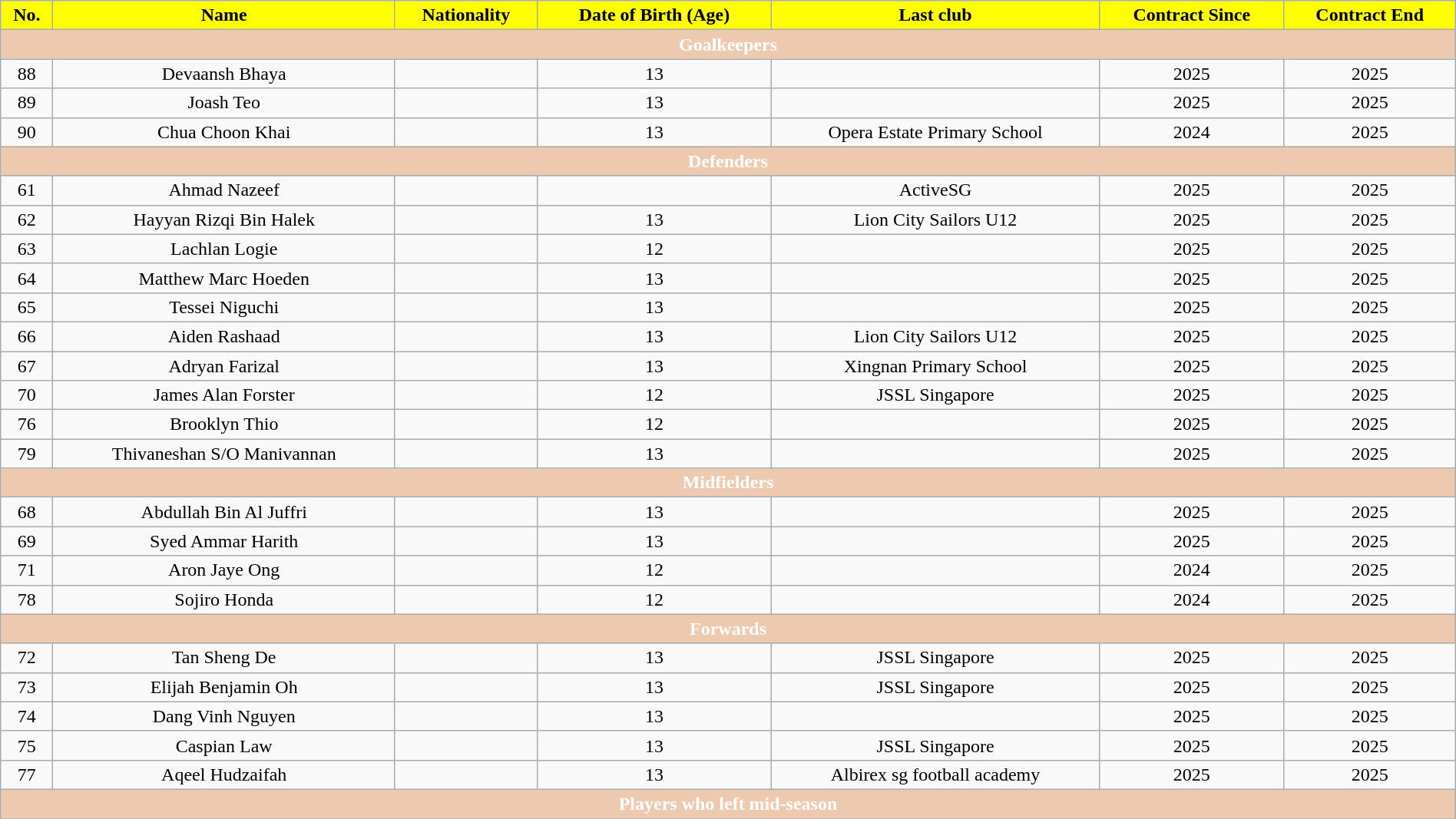<table class="wikitable" style="text-align:center; font-size:100%; width:100%;">
<tr>
<th style="background:#FFFF00; color:black; text-align:center;">No.</th>
<th style="background:#FFFF00; color:black; text-align:center;">Name</th>
<th style="background:#FFFF00; color:black; text-align:center;">Nationality</th>
<th style="background:#FFFF00; color:black; text-align:center;">Date of Birth (Age)</th>
<th style="background:#FFFF00; color:black; text-align:center;">Last club</th>
<th style="background:#FFFF00; color:black; text-align:center;">Contract Since</th>
<th style="background:#FFFF00; color:black; text-align:center;">Contract End</th>
</tr>
<tr>
<th colspan="7" style="background:#EDC9AF; color:white; text-align:center;">Goalkeepers</th>
</tr>
<tr>
<td>88</td>
<td>Devaansh  Bhaya</td>
<td></td>
<td>13</td>
<td></td>
<td>2025</td>
<td>2025</td>
</tr>
<tr>
<td>89</td>
<td>Joash Teo</td>
<td></td>
<td>13</td>
<td></td>
<td>2025</td>
<td>2025</td>
</tr>
<tr>
<td>90</td>
<td>Chua Choon Khai</td>
<td></td>
<td>13</td>
<td> Opera Estate Primary School</td>
<td>2024</td>
<td>2025</td>
</tr>
<tr>
<th colspan="7" style="background:#EDC9AF; color:white; text-align:center;">Defenders</th>
</tr>
<tr>
<td>61</td>
<td>Ahmad Nazeef</td>
<td></td>
<td></td>
<td> ActiveSG</td>
<td>2025</td>
<td>2025</td>
</tr>
<tr>
<td>62</td>
<td>Hayyan Rizqi Bin Halek</td>
<td></td>
<td>13</td>
<td> Lion City Sailors U12</td>
<td>2025</td>
<td>2025</td>
</tr>
<tr>
<td>63</td>
<td>Lachlan Logie</td>
<td></td>
<td>12</td>
<td></td>
<td>2025</td>
<td>2025</td>
</tr>
<tr>
<td>64</td>
<td>Matthew Marc Hoeden</td>
<td></td>
<td>13</td>
<td></td>
<td>2025</td>
<td>2025</td>
</tr>
<tr>
<td>65</td>
<td>Tessei Niguchi</td>
<td></td>
<td>13</td>
<td></td>
<td>2025</td>
<td>2025</td>
</tr>
<tr>
<td>66</td>
<td>Aiden Rashaad</td>
<td></td>
<td>13</td>
<td> Lion City Sailors U12</td>
<td>2025</td>
<td>2025</td>
</tr>
<tr>
<td>67</td>
<td>Adryan Farizal</td>
<td></td>
<td>13</td>
<td> Xingnan Primary School</td>
<td>2025</td>
<td>2025</td>
</tr>
<tr>
<td>70</td>
<td>James Alan Forster</td>
<td></td>
<td>12</td>
<td> JSSL Singapore</td>
<td>2025</td>
<td>2025</td>
</tr>
<tr>
<td>76</td>
<td>Brooklyn Thio</td>
<td></td>
<td>12</td>
<td></td>
<td>2025</td>
<td>2025</td>
</tr>
<tr>
<td>79</td>
<td>Thivaneshan S/O Manivannan</td>
<td></td>
<td>13</td>
<td></td>
<td>2025</td>
<td>2025</td>
</tr>
<tr>
<th colspan="7" style="background:#EDC9AF; color:white; text-align:center;">Midfielders</th>
</tr>
<tr>
<td>68</td>
<td>Abdullah Bin Al Juffri</td>
<td></td>
<td>13</td>
<td></td>
<td>2025</td>
<td>2025</td>
</tr>
<tr>
<td>69</td>
<td>Syed Ammar Harith</td>
<td></td>
<td>13</td>
<td></td>
<td>2025</td>
<td>2025</td>
</tr>
<tr>
<td>71</td>
<td>Aron Jaye Ong</td>
<td></td>
<td>12</td>
<td></td>
<td>2024</td>
<td>2025</td>
</tr>
<tr>
<td>78</td>
<td>Sojiro  Honda</td>
<td></td>
<td>12</td>
<td></td>
<td>2024</td>
<td>2025</td>
</tr>
<tr>
<th colspan="7" style="background:#EDC9AF; color:white; text-align:center;">Forwards</th>
</tr>
<tr>
<td>72</td>
<td>Tan Sheng De</td>
<td></td>
<td>13</td>
<td> JSSL Singapore</td>
<td>2025</td>
<td>2025</td>
</tr>
<tr>
<td>73</td>
<td>Elijah Benjamin Oh</td>
<td></td>
<td>13</td>
<td> JSSL Singapore</td>
<td>2025</td>
<td>2025</td>
</tr>
<tr>
<td>74</td>
<td>Dang Vinh Nguyen</td>
<td></td>
<td>13</td>
<td></td>
<td>2025</td>
<td>2025</td>
</tr>
<tr>
<td>75</td>
<td>Caspian Law</td>
<td></td>
<td>13</td>
<td> JSSL Singapore</td>
<td>2025</td>
<td>2025</td>
</tr>
<tr>
<td>77</td>
<td>Aqeel Hudzaifah</td>
<td></td>
<td>13</td>
<td>Albirex sg football academy</td>
<td>2025</td>
<td>2025</td>
</tr>
<tr>
<th colspan="7" style="background:#EDC9AF; color:white; text-align:center;">Players who left mid-season</th>
</tr>
<tr>
</tr>
</table>
